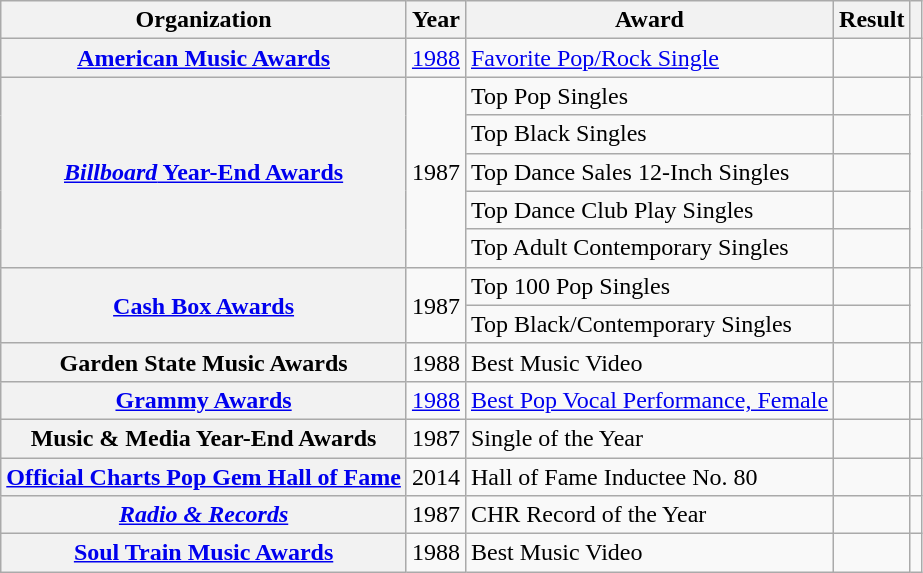<table class="wikitable sortable plainrowheaders" style="text-align:center;">
<tr>
<th scope="col">Organization</th>
<th scope="col">Year</th>
<th scope="col">Award</th>
<th>Result</th>
<th class="unsortable"></th>
</tr>
<tr>
<th scope="row"><a href='#'>American Music Awards</a></th>
<td><a href='#'>1988</a></td>
<td align="left"><a href='#'>Favorite Pop/Rock Single</a></td>
<td></td>
<td></td>
</tr>
<tr>
<th rowspan="5" scope="row"><a href='#'><em>Billboard</em> Year-End Awards</a></th>
<td rowspan="5">1987</td>
<td align="left">Top Pop Singles</td>
<td></td>
<td rowspan="5"></td>
</tr>
<tr>
<td align="left">Top Black Singles</td>
<td></td>
</tr>
<tr>
<td align="left">Top Dance Sales 12-Inch Singles</td>
<td></td>
</tr>
<tr>
<td align="left">Top Dance Club Play Singles</td>
<td></td>
</tr>
<tr>
<td align="left">Top Adult Contemporary Singles</td>
<td></td>
</tr>
<tr>
<th rowspan="2" scope="row"><a href='#'>Cash Box Awards</a></th>
<td rowspan="2">1987</td>
<td align="left">Top 100 Pop Singles</td>
<td></td>
<td rowspan="2"></td>
</tr>
<tr>
<td align="left">Top Black/Contemporary Singles</td>
<td></td>
</tr>
<tr>
<th scope="row">Garden State Music Awards</th>
<td>1988</td>
<td align="left">Best Music Video</td>
<td></td>
<td></td>
</tr>
<tr>
<th scope="row"><a href='#'>Grammy Awards</a></th>
<td><a href='#'>1988</a></td>
<td align="left"><a href='#'>Best Pop Vocal Performance, Female</a></td>
<td></td>
<td></td>
</tr>
<tr>
<th scope="row">Music & Media Year-End Awards</th>
<td>1987</td>
<td align="left">Single of the Year</td>
<td></td>
<td></td>
</tr>
<tr>
<th scope="row"><a href='#'>Official Charts Pop Gem Hall of Fame</a></th>
<td>2014</td>
<td align="left">Hall of Fame Inductee No. 80</td>
<td></td>
<td></td>
</tr>
<tr>
<th scope="row"><em><a href='#'>Radio & Records</a></em></th>
<td>1987</td>
<td align="left">CHR Record of the Year</td>
<td></td>
<td></td>
</tr>
<tr>
<th scope="row"><a href='#'>Soul Train Music Awards</a></th>
<td>1988</td>
<td align="left">Best Music Video</td>
<td></td>
<td></td>
</tr>
</table>
